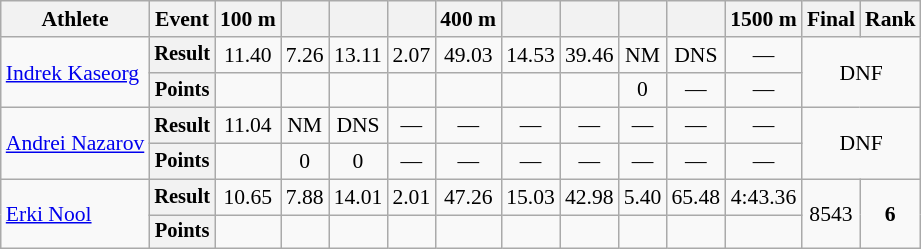<table class="wikitable" style="font-size:90%">
<tr>
<th>Athlete</th>
<th>Event</th>
<th>100 m</th>
<th></th>
<th></th>
<th></th>
<th>400 m</th>
<th></th>
<th></th>
<th></th>
<th></th>
<th>1500 m</th>
<th>Final</th>
<th>Rank</th>
</tr>
<tr align=center>
<td rowspan=2 align=left><a href='#'>Indrek Kaseorg</a></td>
<th style="font-size:95%">Result</th>
<td>11.40</td>
<td>7.26</td>
<td>13.11</td>
<td>2.07</td>
<td>49.03</td>
<td>14.53</td>
<td>39.46</td>
<td>NM</td>
<td>DNS</td>
<td>—</td>
<td rowspan=2 colspan=2>DNF</td>
</tr>
<tr align=center>
<th style="font-size:95%">Points</th>
<td></td>
<td></td>
<td></td>
<td></td>
<td></td>
<td></td>
<td></td>
<td>0</td>
<td>—</td>
<td>—</td>
</tr>
<tr align=center>
<td rowspan=2 align=left><a href='#'>Andrei Nazarov</a></td>
<th style="font-size:95%">Result</th>
<td>11.04</td>
<td>NM</td>
<td>DNS</td>
<td>—</td>
<td>—</td>
<td>—</td>
<td>—</td>
<td>—</td>
<td>—</td>
<td>—</td>
<td rowspan=2 colspan=2>DNF</td>
</tr>
<tr align=center>
<th style="font-size:95%">Points</th>
<td></td>
<td>0</td>
<td>0</td>
<td>—</td>
<td>—</td>
<td>—</td>
<td>—</td>
<td>—</td>
<td>—</td>
<td>—</td>
</tr>
<tr align=center>
<td rowspan=2 align=left><a href='#'>Erki Nool</a></td>
<th style="font-size:95%">Result</th>
<td>10.65</td>
<td>7.88</td>
<td>14.01</td>
<td>2.01</td>
<td>47.26</td>
<td>15.03</td>
<td>42.98</td>
<td>5.40</td>
<td>65.48</td>
<td>4:43.36</td>
<td rowspan=2>8543</td>
<td rowspan=2><strong>6</strong></td>
</tr>
<tr align=center>
<th style="font-size:95%">Points</th>
<td></td>
<td></td>
<td></td>
<td></td>
<td></td>
<td></td>
<td></td>
<td></td>
<td></td>
<td></td>
</tr>
</table>
